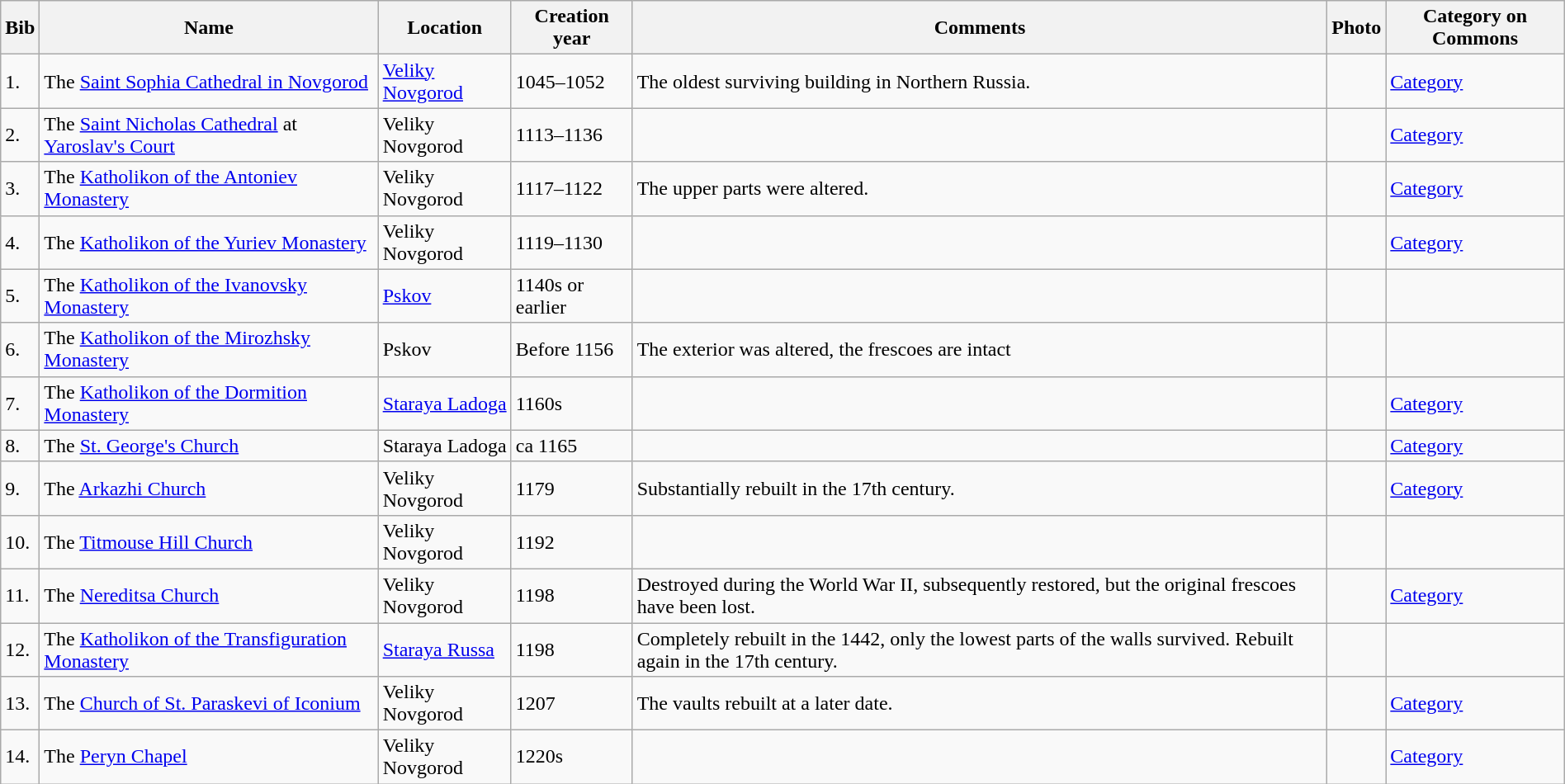<table class="wikitable sortable" width="100%">
<tr>
<th>Bib</th>
<th>Name</th>
<th>Location</th>
<th>Creation year</th>
<th>Comments</th>
<th>Photo</th>
<th>Category on Commons</th>
</tr>
<tr>
<td>1.</td>
<td>The <a href='#'>Saint Sophia Cathedral in Novgorod</a></td>
<td><a href='#'>Veliky Novgorod</a></td>
<td>1045–1052</td>
<td>The oldest surviving building in Northern Russia.</td>
<td></td>
<td><a href='#'>Category</a></td>
</tr>
<tr>
<td>2.</td>
<td>The <a href='#'>Saint Nicholas Cathedral</a> at <a href='#'>Yaroslav's Court</a></td>
<td>Veliky Novgorod</td>
<td>1113–1136</td>
<td></td>
<td></td>
<td><a href='#'>Category</a></td>
</tr>
<tr>
<td>3.</td>
<td>The <a href='#'>Katholikon of the Antoniev Monastery</a></td>
<td>Veliky Novgorod</td>
<td>1117–1122</td>
<td>The upper parts were altered.</td>
<td></td>
<td><a href='#'>Category</a></td>
</tr>
<tr>
<td>4.</td>
<td>The <a href='#'>Katholikon of the Yuriev Monastery</a></td>
<td>Veliky Novgorod</td>
<td>1119–1130</td>
<td></td>
<td></td>
<td><a href='#'>Category</a></td>
</tr>
<tr>
<td>5.</td>
<td>The <a href='#'>Katholikon of the Ivanovsky Monastery</a></td>
<td><a href='#'>Pskov</a></td>
<td>1140s or earlier</td>
<td></td>
<td></td>
<td></td>
</tr>
<tr>
<td>6.</td>
<td>The <a href='#'>Katholikon of the Mirozhsky Monastery</a></td>
<td>Pskov</td>
<td>Before 1156</td>
<td>The exterior was altered, the frescoes are intact</td>
<td></td>
<td></td>
</tr>
<tr>
<td>7.</td>
<td>The <a href='#'>Katholikon of the Dormition Monastery</a></td>
<td><a href='#'>Staraya Ladoga</a></td>
<td>1160s</td>
<td></td>
<td></td>
<td><a href='#'>Category</a></td>
</tr>
<tr>
<td>8.</td>
<td>The <a href='#'>St. George's Church</a></td>
<td>Staraya Ladoga</td>
<td>ca 1165</td>
<td></td>
<td></td>
<td><a href='#'>Category</a></td>
</tr>
<tr>
<td>9.</td>
<td>The <a href='#'>Arkazhi Church</a></td>
<td>Veliky Novgorod</td>
<td>1179</td>
<td>Substantially rebuilt in the 17th century.</td>
<td></td>
<td><a href='#'>Category</a></td>
</tr>
<tr>
<td>10.</td>
<td>The <a href='#'>Titmouse Hill Church</a></td>
<td>Veliky Novgorod</td>
<td>1192</td>
<td></td>
<td></td>
<td></td>
</tr>
<tr>
<td>11.</td>
<td>The <a href='#'>Nereditsa Church</a></td>
<td>Veliky Novgorod</td>
<td>1198</td>
<td>Destroyed during the World War II, subsequently restored, but the original frescoes have been lost.</td>
<td></td>
<td><a href='#'>Category</a></td>
</tr>
<tr>
<td>12.</td>
<td>The <a href='#'>Katholikon of the Transfiguration Monastery</a></td>
<td><a href='#'>Staraya Russa</a></td>
<td>1198</td>
<td>Completely rebuilt in the 1442, only the lowest parts of the walls survived. Rebuilt again in the 17th century.</td>
<td></td>
<td></td>
</tr>
<tr>
<td>13.</td>
<td>The <a href='#'>Church of St. Paraskevi of Iconium</a></td>
<td>Veliky Novgorod</td>
<td>1207</td>
<td>The vaults rebuilt at a later date.</td>
<td></td>
<td><a href='#'>Category</a></td>
</tr>
<tr>
<td>14.</td>
<td>The <a href='#'>Peryn Chapel</a></td>
<td>Veliky Novgorod</td>
<td>1220s</td>
<td></td>
<td></td>
<td><a href='#'>Category</a></td>
</tr>
</table>
